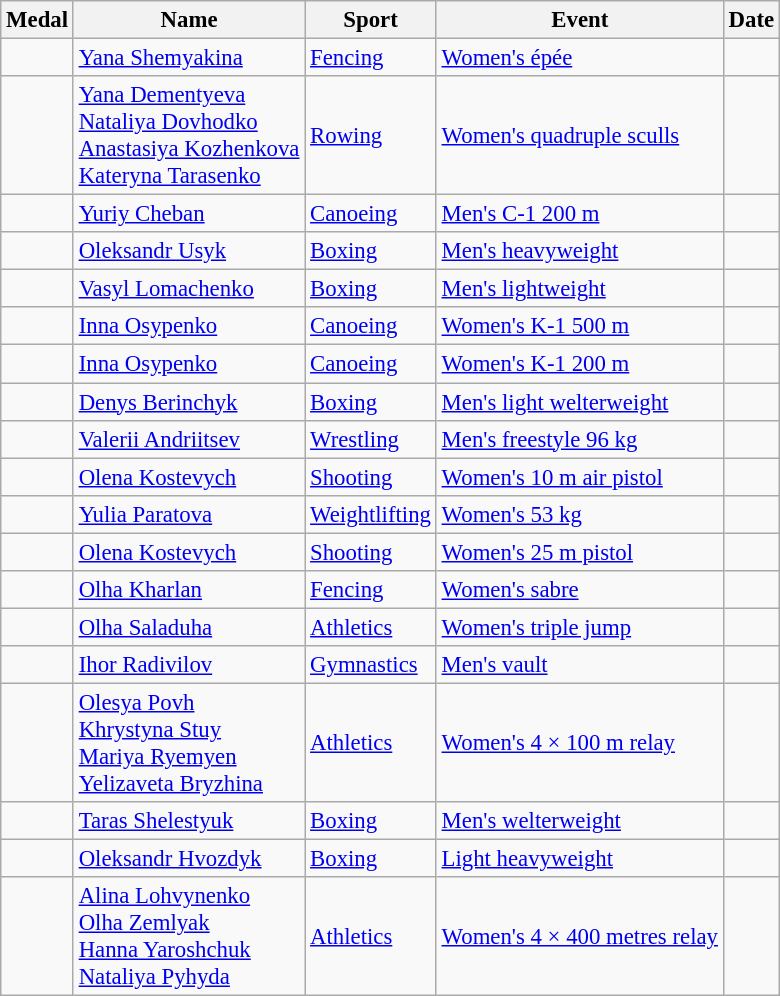<table class="wikitable sortable" style="font-size: 95%;">
<tr>
<th>Medal</th>
<th>Name</th>
<th>Sport</th>
<th>Event</th>
<th>Date</th>
</tr>
<tr>
<td></td>
<td><a href='#'>Yana Shemyakina</a></td>
<td><a href='#'>Fencing</a></td>
<td><a href='#'>Women's épée</a></td>
<td></td>
</tr>
<tr>
<td></td>
<td><a href='#'>Yana Dementyeva</a><br><a href='#'>Nataliya Dovhodko</a><br><a href='#'>Anastasiya Kozhenkova</a><br><a href='#'>Kateryna Tarasenko</a></td>
<td><a href='#'>Rowing</a></td>
<td><a href='#'>Women's quadruple sculls</a></td>
<td></td>
</tr>
<tr>
<td></td>
<td><a href='#'>Yuriy Cheban</a></td>
<td><a href='#'>Canoeing</a></td>
<td><a href='#'>Men's C-1 200 m</a></td>
<td></td>
</tr>
<tr>
<td></td>
<td><a href='#'>Oleksandr Usyk</a></td>
<td><a href='#'>Boxing</a></td>
<td><a href='#'>Men's heavyweight</a></td>
<td></td>
</tr>
<tr>
<td></td>
<td><a href='#'>Vasyl Lomachenko</a></td>
<td><a href='#'>Boxing</a></td>
<td><a href='#'>Men's lightweight</a></td>
<td></td>
</tr>
<tr>
<td></td>
<td><a href='#'>Inna Osypenko</a></td>
<td><a href='#'>Canoeing</a></td>
<td><a href='#'>Women's K-1 500 m</a></td>
<td></td>
</tr>
<tr>
<td></td>
<td><a href='#'>Inna Osypenko</a></td>
<td><a href='#'>Canoeing</a></td>
<td><a href='#'>Women's K-1 200 m</a></td>
<td></td>
</tr>
<tr>
<td></td>
<td><a href='#'>Denys Berinchyk</a></td>
<td><a href='#'>Boxing</a></td>
<td><a href='#'>Men's light welterweight</a></td>
<td></td>
</tr>
<tr>
<td></td>
<td><a href='#'>Valerii Andriitsev</a></td>
<td><a href='#'>Wrestling</a></td>
<td><a href='#'>Men's freestyle 96 kg</a></td>
<td></td>
</tr>
<tr>
<td></td>
<td><a href='#'>Olena Kostevych</a></td>
<td><a href='#'>Shooting</a></td>
<td><a href='#'>Women's 10 m air pistol</a></td>
<td></td>
</tr>
<tr>
<td></td>
<td><a href='#'>Yulia Paratova</a></td>
<td><a href='#'>Weightlifting</a></td>
<td><a href='#'>Women's 53 kg</a></td>
<td></td>
</tr>
<tr>
<td></td>
<td><a href='#'>Olena Kostevych</a></td>
<td><a href='#'>Shooting</a></td>
<td><a href='#'>Women's 25 m pistol</a></td>
<td></td>
</tr>
<tr>
<td></td>
<td><a href='#'>Olha Kharlan</a></td>
<td><a href='#'>Fencing</a></td>
<td><a href='#'>Women's sabre</a></td>
<td></td>
</tr>
<tr>
<td></td>
<td><a href='#'>Olha Saladuha</a></td>
<td><a href='#'>Athletics</a></td>
<td><a href='#'>Women's triple jump</a></td>
<td></td>
</tr>
<tr>
<td></td>
<td><a href='#'>Ihor Radivilov</a></td>
<td><a href='#'>Gymnastics</a></td>
<td><a href='#'>Men's vault</a></td>
<td></td>
</tr>
<tr>
<td></td>
<td><a href='#'>Olesya Povh</a><br><a href='#'>Khrystyna Stuy</a><br><a href='#'>Mariya Ryemyen</a><br><a href='#'>Yelizaveta Bryzhina</a></td>
<td><a href='#'>Athletics</a></td>
<td><a href='#'>Women's 4 × 100 m relay</a></td>
<td></td>
</tr>
<tr>
<td></td>
<td><a href='#'>Taras Shelestyuk</a></td>
<td><a href='#'>Boxing</a></td>
<td><a href='#'>Men's welterweight</a></td>
<td></td>
</tr>
<tr>
<td></td>
<td><a href='#'>Oleksandr Hvozdyk</a></td>
<td><a href='#'>Boxing</a></td>
<td><a href='#'>Light heavyweight</a></td>
<td></td>
</tr>
<tr>
<td></td>
<td><a href='#'>Alina Lohvynenko</a><br><a href='#'>Olha Zemlyak</a><br><a href='#'>Hanna Yaroshchuk</a><br><a href='#'>Nataliya Pyhyda</a></td>
<td><a href='#'>Athletics</a></td>
<td><a href='#'>Women's 4 × 400 metres relay</a></td>
<td></td>
</tr>
</table>
